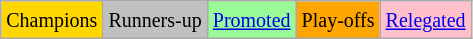<table class="wikitable">
<tr>
<td bgcolor=Gold><small>Champions</small></td>
<td bgcolor=Silver><small>Runners-up</small></td>
<td bgcolor=PaleGreen><small><a href='#'>Promoted</a></small></td>
<td bgcolor=Orange><small>Play-offs</small></td>
<td bgcolor=Pink><small><a href='#'>Relegated</a></small></td>
</tr>
</table>
